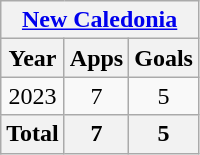<table class="wikitable" style="text-align:center">
<tr>
<th colspan=3><a href='#'>New Caledonia</a></th>
</tr>
<tr>
<th>Year</th>
<th>Apps</th>
<th>Goals</th>
</tr>
<tr>
<td>2023</td>
<td>7</td>
<td>5</td>
</tr>
<tr>
<th>Total</th>
<th>7</th>
<th>5</th>
</tr>
</table>
